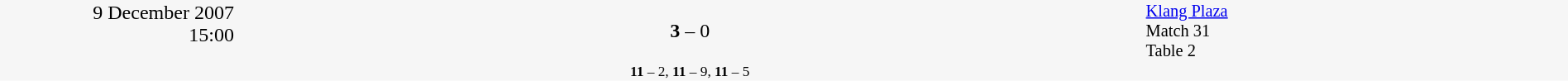<table style="width:100%; background:#f6f6f6;" cellspacing="0">
<tr>
<td rowspan="2" width="15%" style="text-align:right; vertical-align:top;">9 December 2007<br>15:00<br></td>
<td width="25%" style="text-align:right"><strong></strong></td>
<td width="8%" style="text-align:center"><strong>3</strong> – 0</td>
<td width="25%"></td>
<td width="27%" style="font-size:85%; vertical-align:top;"><a href='#'>Klang Plaza</a><br>Match 31<br>Table 2</td>
</tr>
<tr width="58%" style="font-size:85%;vertical-align:top;"|>
<td colspan="3" style="font-size:85%; text-align:center; vertical-align:top;"><strong>11</strong> – 2, <strong>11</strong> – 9, <strong>11</strong> – 5</td>
</tr>
</table>
